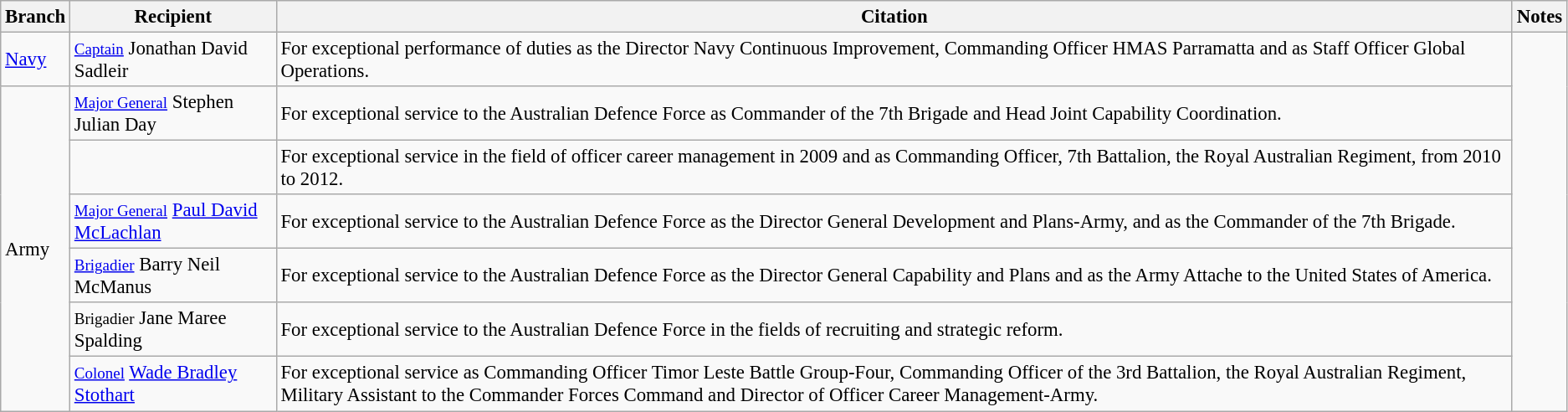<table class="wikitable" style="font-size:95%;">
<tr>
<th>Branch</th>
<th>Recipient</th>
<th>Citation</th>
<th>Notes</th>
</tr>
<tr>
<td><a href='#'>Navy</a></td>
<td><small><a href='#'>Captain</a></small> Jonathan David Sadleir</td>
<td>For exceptional performance of duties as the Director Navy Continuous Improvement, Commanding Officer HMAS Parramatta and as Staff Officer Global Operations.</td>
<td rowspan=7></td>
</tr>
<tr>
<td rowspan=6>Army</td>
<td><small><a href='#'>Major General</a></small> Stephen Julian Day </td>
<td>For exceptional service to the Australian Defence Force as Commander of the 7th Brigade and Head Joint Capability Coordination.</td>
</tr>
<tr>
<td></td>
<td>For exceptional service in the field of officer career management in 2009 and as Commanding Officer, 7th Battalion, the Royal Australian Regiment, from 2010 to 2012.</td>
</tr>
<tr>
<td><small><a href='#'>Major General</a></small> <a href='#'>Paul David McLachlan</a> </td>
<td>For exceptional service to the Australian Defence Force as the Director General Development and Plans-Army, and as the Commander of the 7th Brigade.</td>
</tr>
<tr>
<td><small><a href='#'>Brigadier</a></small> Barry Neil McManus </td>
<td>For exceptional service to the Australian Defence Force as the Director General Capability and Plans and as the Army Attache to the United States of America.</td>
</tr>
<tr>
<td><small>Brigadier</small> Jane Maree Spalding</td>
<td>For exceptional service to the Australian Defence Force in the fields of recruiting and strategic reform.</td>
</tr>
<tr>
<td><small><a href='#'>Colonel</a></small> <a href='#'>Wade Bradley Stothart</a></td>
<td>For exceptional service as Commanding Officer Timor Leste Battle Group-Four, Commanding Officer of the 3rd Battalion, the Royal Australian Regiment, Military Assistant to the Commander Forces Command and Director of Officer Career Management-Army.</td>
</tr>
</table>
